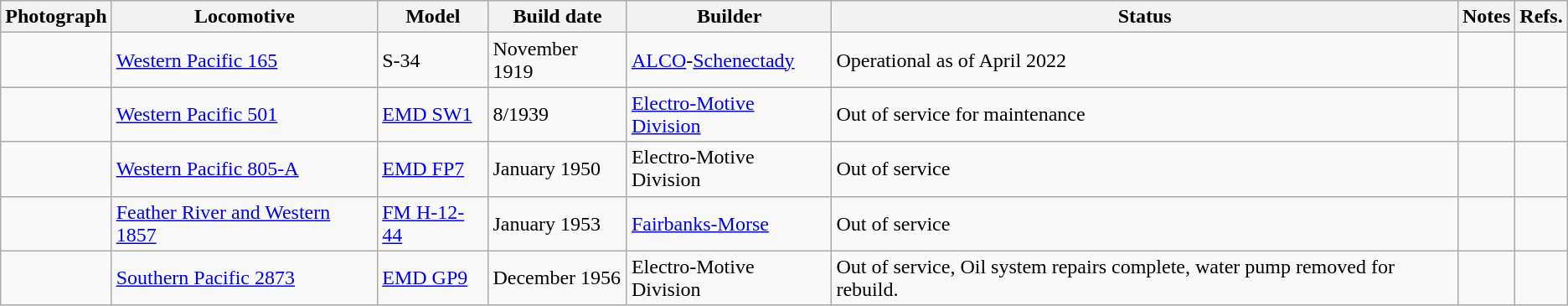<table class="wikitable">
<tr>
<th>Photograph</th>
<th>Locomotive</th>
<th>Model</th>
<th>Build date</th>
<th>Builder</th>
<th>Status</th>
<th>Notes</th>
<th>Refs.</th>
</tr>
<tr>
<td></td>
<td><a href='#'>Western Pacific 165</a></td>
<td>S-34</td>
<td>November 1919</td>
<td><a href='#'>ALCO</a>-<a href='#'>Schenectady</a></td>
<td>Operational as of April 2022</td>
<td></td>
<td></td>
</tr>
<tr>
<td></td>
<td><a href='#'>Western Pacific 501</a></td>
<td><a href='#'>EMD SW1</a></td>
<td>8/1939</td>
<td><a href='#'>Electro-Motive Division</a></td>
<td>Out of service for maintenance</td>
<td></td>
<td></td>
</tr>
<tr>
<td></td>
<td><a href='#'>Western Pacific 805-A</a></td>
<td><a href='#'>EMD FP7</a></td>
<td>January 1950</td>
<td>Electro-Motive Division</td>
<td>Out of service</td>
<td></td>
<td></td>
</tr>
<tr>
<td></td>
<td><a href='#'>Feather River and Western 1857</a></td>
<td><a href='#'>FM H-12-44</a></td>
<td>January 1953</td>
<td><a href='#'>Fairbanks-Morse</a></td>
<td>Out of service</td>
<td></td>
<td></td>
</tr>
<tr>
<td></td>
<td><a href='#'>Southern Pacific 2873</a></td>
<td><a href='#'>EMD GP9</a></td>
<td>December 1956</td>
<td>Electro-Motive Division</td>
<td>Out of service, Oil system repairs complete, water pump removed for rebuild.</td>
<td></td>
<td></td>
</tr>
</table>
